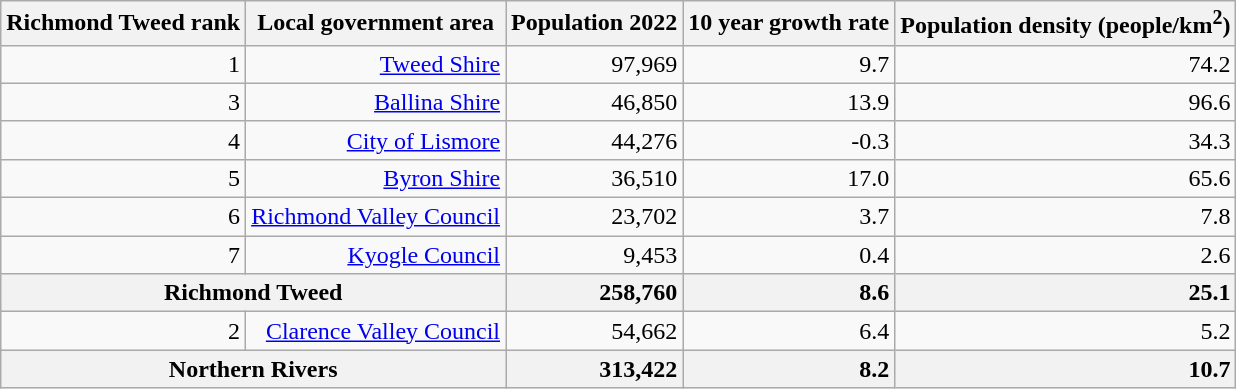<table class="wikitable sortable plainrowheaders" style="text-align:right">
<tr>
<th scope="col">Richmond Tweed rank</th>
<th scope="col">Local government area</th>
<th scope="col">Population 2022</th>
<th scope="col">10 year growth rate</th>
<th scope="col">Population density (people/km<sup>2</sup>)</th>
</tr>
<tr>
<td scope="row">1</td>
<td><a href='#'>Tweed Shire</a></td>
<td>97,969</td>
<td>9.7</td>
<td>74.2</td>
</tr>
<tr>
<td scope="row">3</td>
<td><a href='#'>Ballina Shire</a></td>
<td>46,850</td>
<td>13.9</td>
<td>96.6</td>
</tr>
<tr>
<td scope="row">4</td>
<td><a href='#'>City of Lismore</a></td>
<td>44,276</td>
<td>-0.3</td>
<td>34.3</td>
</tr>
<tr>
<td scope="row">5</td>
<td><a href='#'>Byron Shire</a></td>
<td>36,510</td>
<td>17.0</td>
<td>65.6</td>
</tr>
<tr>
<td scope="row">6</td>
<td><a href='#'>Richmond Valley Council</a></td>
<td>23,702</td>
<td>3.7</td>
<td>7.8</td>
</tr>
<tr>
<td scope="row">7</td>
<td><a href='#'>Kyogle Council</a></td>
<td>9,453</td>
<td>0.4</td>
<td>2.6</td>
</tr>
<tr>
<th colspan="2">Richmond Tweed</th>
<th style="text-align:right">258,760</th>
<th style="text-align:right">8.6</th>
<th style="text-align:right">25.1</th>
</tr>
<tr>
<td scope="row">2</td>
<td><a href='#'>Clarence Valley Council</a></td>
<td>54,662</td>
<td>6.4</td>
<td>5.2</td>
</tr>
<tr>
<th colspan="2">Northern Rivers</th>
<th style="text-align:right">313,422</th>
<th style="text-align:right">8.2</th>
<th style="text-align:right">10.7</th>
</tr>
</table>
